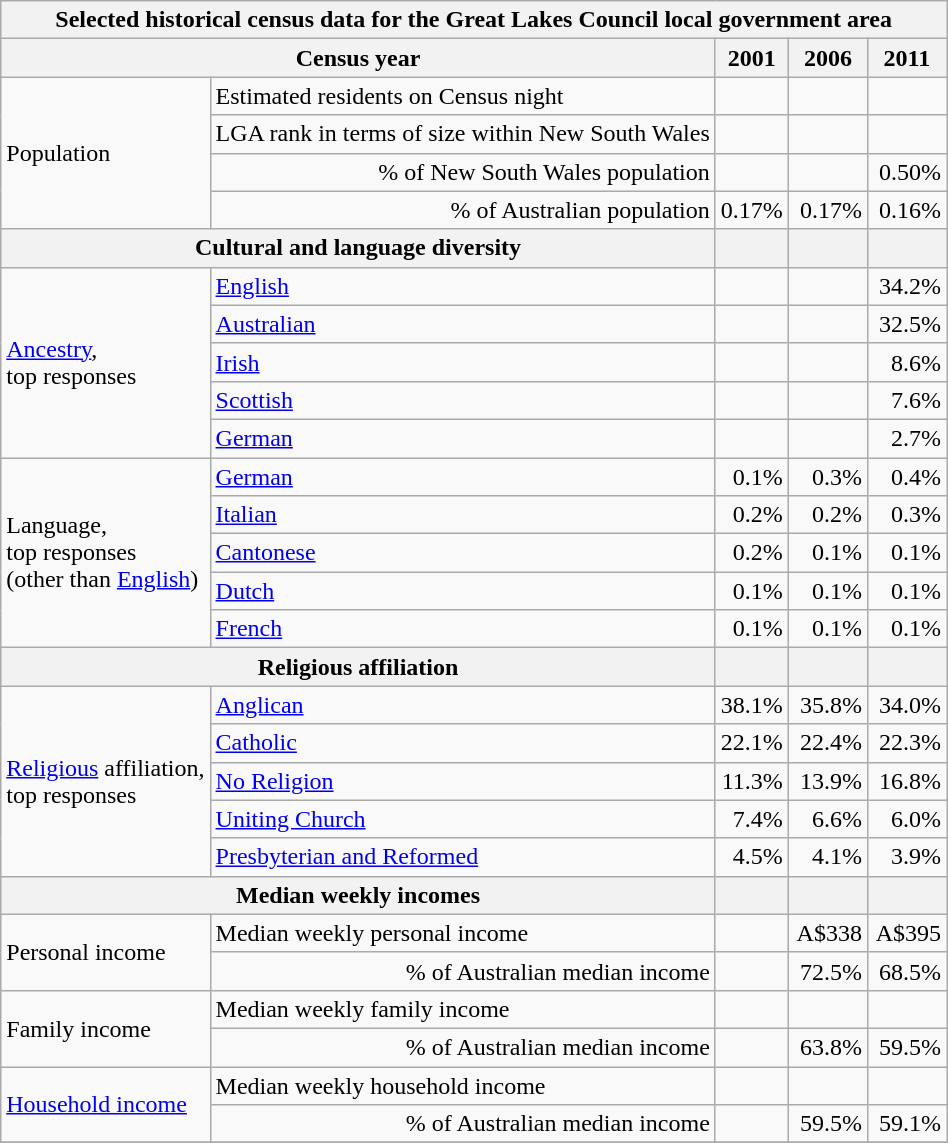<table class="wikitable">
<tr>
<th colspan=6>Selected historical census data for the Great Lakes Council local government area</th>
</tr>
<tr>
<th colspan=3>Census year</th>
<th>2001</th>
<th>2006</th>
<th>2011</th>
</tr>
<tr>
<td rowspan=4 colspan="2">Population</td>
<td>Estimated residents on Census night</td>
<td align="right"></td>
<td align="right"></td>
<td align="right"></td>
</tr>
<tr>
<td align="right">LGA rank in terms of size within New South Wales</td>
<td align="right"></td>
<td align="right"></td>
<td align="right"></td>
</tr>
<tr>
<td align="right">% of New South Wales population</td>
<td align="right"></td>
<td align="right"></td>
<td align="right">0.50%</td>
</tr>
<tr>
<td align="right">% of Australian population</td>
<td align="right">0.17%</td>
<td align="right"> 0.17%</td>
<td align="right"> 0.16%</td>
</tr>
<tr>
<th colspan=3>Cultural and language diversity</th>
<th></th>
<th></th>
<th></th>
</tr>
<tr>
<td rowspan=5 colspan=2><a href='#'>Ancestry</a>,<br>top responses</td>
<td><a href='#'>English</a></td>
<td align="right"></td>
<td align="right"></td>
<td align="right">34.2%</td>
</tr>
<tr>
<td><a href='#'>Australian</a></td>
<td align="right"></td>
<td align="right"></td>
<td align="right">32.5%</td>
</tr>
<tr>
<td><a href='#'>Irish</a></td>
<td align="right"></td>
<td align="right"></td>
<td align="right">8.6%</td>
</tr>
<tr>
<td><a href='#'>Scottish</a></td>
<td align="right"></td>
<td align="right"></td>
<td align="right">7.6%</td>
</tr>
<tr>
<td><a href='#'>German</a></td>
<td align="right"></td>
<td align="right"></td>
<td align="right">2.7%</td>
</tr>
<tr>
<td rowspan=5 colspan=2>Language,<br>top responses<br>(other than <a href='#'>English</a>)</td>
<td><a href='#'>German</a></td>
<td align="right">0.1%</td>
<td align="right"> 0.3%</td>
<td align="right"> 0.4%</td>
</tr>
<tr>
<td><a href='#'>Italian</a></td>
<td align="right">0.2%</td>
<td align="right"> 0.2%</td>
<td align="right"> 0.3%</td>
</tr>
<tr>
<td><a href='#'>Cantonese</a></td>
<td align="right">0.2%</td>
<td align="right"> 0.1%</td>
<td align="right"> 0.1%</td>
</tr>
<tr>
<td><a href='#'>Dutch</a></td>
<td align="right">0.1%</td>
<td align="right"> 0.1%</td>
<td align="right"> 0.1%</td>
</tr>
<tr>
<td><a href='#'>French</a></td>
<td align="right">0.1%</td>
<td align="right"> 0.1%</td>
<td align="right"> 0.1%</td>
</tr>
<tr>
<th colspan=3>Religious affiliation</th>
<th></th>
<th></th>
<th></th>
</tr>
<tr>
<td rowspan=5 colspan=2><a href='#'>Religious</a> affiliation,<br>top responses</td>
<td><a href='#'>Anglican</a></td>
<td align="right">38.1%</td>
<td align="right"> 35.8%</td>
<td align="right"> 34.0%</td>
</tr>
<tr>
<td><a href='#'>Catholic</a></td>
<td align="right">22.1%</td>
<td align="right"> 22.4%</td>
<td align="right"> 22.3%</td>
</tr>
<tr>
<td><a href='#'>No Religion</a></td>
<td align="right">11.3%</td>
<td align="right"> 13.9%</td>
<td align="right"> 16.8%</td>
</tr>
<tr>
<td><a href='#'>Uniting Church</a></td>
<td align="right">7.4%</td>
<td align="right"> 6.6%</td>
<td align="right"> 6.0%</td>
</tr>
<tr>
<td><a href='#'>Presbyterian and Reformed</a></td>
<td align="right">4.5%</td>
<td align="right"> 4.1%</td>
<td align="right"> 3.9%</td>
</tr>
<tr>
<th colspan=3>Median weekly incomes</th>
<th></th>
<th></th>
<th></th>
</tr>
<tr>
<td rowspan=2 colspan=2>Personal income</td>
<td>Median weekly personal income</td>
<td align="right"></td>
<td align="right">A$338</td>
<td align="right">A$395</td>
</tr>
<tr>
<td align="right">% of Australian median income</td>
<td align="right"></td>
<td align="right">72.5%</td>
<td align="right"> 68.5%</td>
</tr>
<tr>
<td rowspan=2 colspan=2>Family income</td>
<td>Median weekly family income</td>
<td align="right"></td>
<td align="right"></td>
<td align="right"></td>
</tr>
<tr>
<td align="right">% of Australian median income</td>
<td align="right"></td>
<td align="right">63.8%</td>
<td align="right"> 59.5%</td>
</tr>
<tr>
<td rowspan=2 colspan=2><a href='#'>Household income</a></td>
<td>Median weekly household income</td>
<td align="right"></td>
<td align="right"></td>
<td align="right"></td>
</tr>
<tr>
<td align="right">% of Australian median income</td>
<td align="right"></td>
<td align="right">59.5%</td>
<td align="right"> 59.1%</td>
</tr>
<tr>
</tr>
</table>
